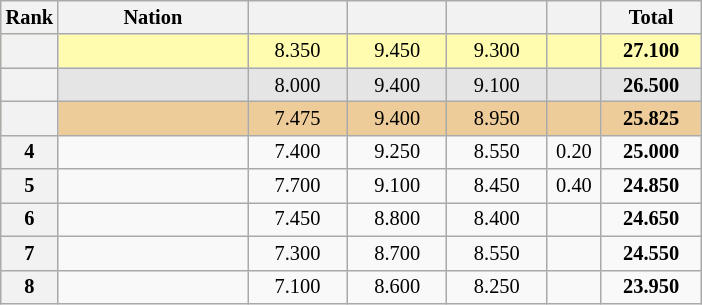<table class="wikitable sortable" style="text-align:center; font-size:85%">
<tr>
<th scope="col" style="width:25px;">Rank</th>
<th ! scope="col" style="width:120px;">Nation</th>
<th ! scope="col" style="width:60px;"></th>
<th ! scope="col" style="width:60px;"></th>
<th ! scope="col" style="width:60px;"></th>
<th ! scope="col" style="width:30px;"></th>
<th ! scope="col" style="width:60px;">Total</th>
</tr>
<tr bgcolor=fffcaf>
<th scope=row></th>
<td align=left></td>
<td>8.350</td>
<td>9.450</td>
<td>9.300</td>
<td></td>
<td><strong>27.100</strong></td>
</tr>
<tr bgcolor=e5e5e5>
<th scope=row></th>
<td align=left></td>
<td>8.000</td>
<td>9.400</td>
<td>9.100</td>
<td></td>
<td><strong>26.500</strong></td>
</tr>
<tr bgcolor=eecc99>
<th scope=row></th>
<td align=left></td>
<td>7.475</td>
<td>9.400</td>
<td>8.950</td>
<td></td>
<td><strong>25.825</strong></td>
</tr>
<tr>
<th scope=row>4</th>
<td align=left></td>
<td>7.400</td>
<td>9.250</td>
<td>8.550</td>
<td>0.20</td>
<td><strong>25.000</strong></td>
</tr>
<tr>
<th scope=row>5</th>
<td align=left></td>
<td>7.700</td>
<td>9.100</td>
<td>8.450</td>
<td>0.40</td>
<td><strong>24.850</strong></td>
</tr>
<tr>
<th scope=row>6</th>
<td align=left></td>
<td>7.450</td>
<td>8.800</td>
<td>8.400</td>
<td></td>
<td><strong>24.650</strong></td>
</tr>
<tr>
<th scope=row>7</th>
<td align=left></td>
<td>7.300</td>
<td>8.700</td>
<td>8.550</td>
<td></td>
<td><strong>24.550</strong></td>
</tr>
<tr>
<th scope=row>8</th>
<td align=left></td>
<td>7.100</td>
<td>8.600</td>
<td>8.250</td>
<td></td>
<td><strong>23.950</strong></td>
</tr>
</table>
